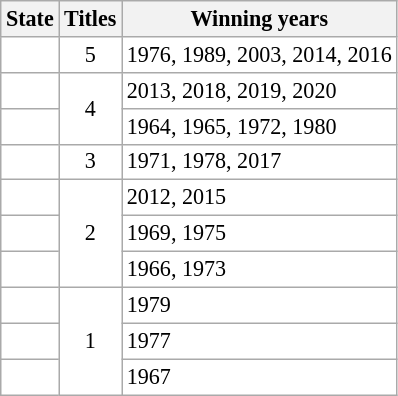<table class="wikitable sortable" style="margin: 1em 1em 1em 0; background: #FFFFFF; border: 1px #aaa solid; border-collapse: collapse; font-size: 92%;">
<tr>
<th>State</th>
<th>Titles</th>
<th>Winning years</th>
</tr>
<tr>
<td></td>
<td rowspan="1" align="center">5</td>
<td>1976, 1989, 2003, 2014, 2016</td>
</tr>
<tr>
<td></td>
<td rowspan="2" align="center">4</td>
<td>2013, 2018, 2019, 2020</td>
</tr>
<tr>
<td></td>
<td>1964, 1965, 1972, 1980</td>
</tr>
<tr>
<td></td>
<td rowspan="1" align="center">3</td>
<td>1971, 1978, 2017</td>
</tr>
<tr>
<td></td>
<td rowspan="3" align="center">2</td>
<td>2012, 2015</td>
</tr>
<tr>
<td></td>
<td>1969, 1975</td>
</tr>
<tr>
<td></td>
<td>1966, 1973</td>
</tr>
<tr>
<td></td>
<td rowspan="3" align="center">1</td>
<td>1979</td>
</tr>
<tr>
<td></td>
<td>1977</td>
</tr>
<tr>
<td></td>
<td>1967</td>
</tr>
</table>
